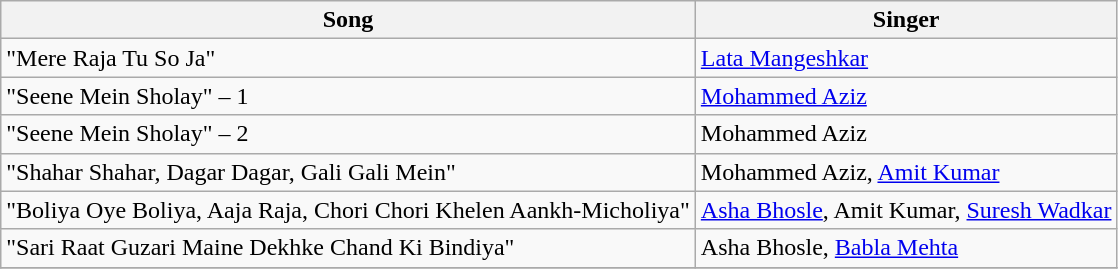<table class="wikitable">
<tr>
<th>Song</th>
<th>Singer</th>
</tr>
<tr>
<td>"Mere Raja Tu So Ja"</td>
<td><a href='#'>Lata Mangeshkar</a></td>
</tr>
<tr>
<td>"Seene Mein Sholay" – 1</td>
<td><a href='#'>Mohammed Aziz</a></td>
</tr>
<tr>
<td>"Seene Mein Sholay" – 2</td>
<td>Mohammed Aziz</td>
</tr>
<tr>
<td>"Shahar Shahar, Dagar Dagar, Gali Gali Mein"</td>
<td>Mohammed Aziz, <a href='#'>Amit Kumar</a></td>
</tr>
<tr>
<td>"Boliya Oye Boliya, Aaja Raja, Chori Chori Khelen Aankh-Micholiya"</td>
<td><a href='#'>Asha Bhosle</a>, Amit Kumar, <a href='#'>Suresh Wadkar</a></td>
</tr>
<tr>
<td>"Sari Raat Guzari Maine Dekhke Chand Ki Bindiya"</td>
<td>Asha Bhosle, <a href='#'>Babla Mehta</a></td>
</tr>
<tr>
</tr>
</table>
